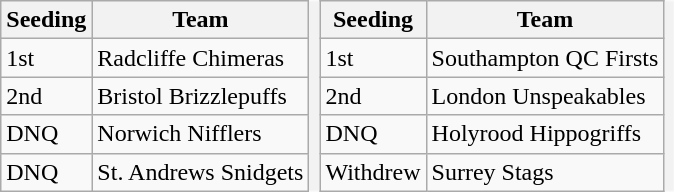<table class="wikitable" style="border: none;">
<tr>
<th>Seeding</th>
<th>Team</th>
<th rowspan="10" style="border: none;"></th>
<th>Seeding</th>
<th>Team</th>
<th rowspan="10" style="border: none;"></th>
</tr>
<tr>
<td>1st</td>
<td>Radcliffe Chimeras</td>
<td>1st</td>
<td>Southampton QC Firsts</td>
</tr>
<tr>
<td>2nd</td>
<td>Bristol Brizzlepuffs</td>
<td>2nd</td>
<td>London Unspeakables</td>
</tr>
<tr>
<td>DNQ</td>
<td>Norwich Nifflers</td>
<td>DNQ</td>
<td>Holyrood Hippogriffs</td>
</tr>
<tr>
<td>DNQ</td>
<td>St. Andrews Snidgets</td>
<td>Withdrew</td>
<td>Surrey Stags</td>
</tr>
</table>
